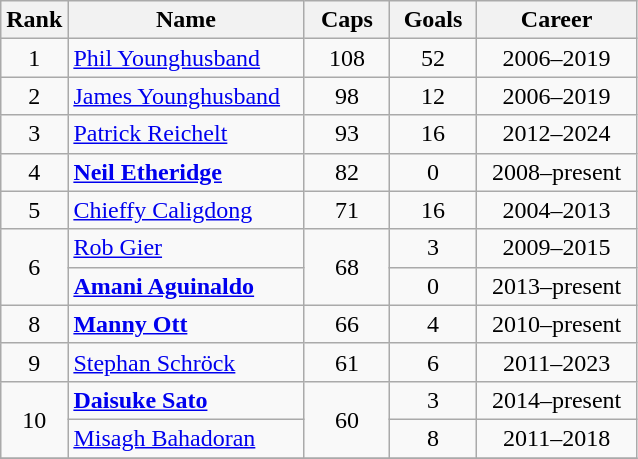<table class="wikitable sortable" style="text-align: center">
<tr>
<th width=30px>Rank</th>
<th class="unsortable" style="width:150px;">Name</th>
<th width=50px>Caps</th>
<th width=50px>Goals</th>
<th class="unsortable" style="width:100px;">Career</th>
</tr>
<tr>
<td>1</td>
<td align=left><a href='#'>Phil Younghusband</a></td>
<td>108</td>
<td>52</td>
<td>2006–2019</td>
</tr>
<tr>
<td>2</td>
<td align=left><a href='#'>James Younghusband</a></td>
<td>98</td>
<td>12</td>
<td>2006–2019</td>
</tr>
<tr>
<td>3</td>
<td align=left><a href='#'>Patrick Reichelt</a></td>
<td>93</td>
<td>16</td>
<td>2012–2024</td>
</tr>
<tr>
<td>4</td>
<td align=left><strong><a href='#'>Neil Etheridge</a></strong></td>
<td>82</td>
<td>0</td>
<td>2008–present</td>
</tr>
<tr>
<td>5</td>
<td align=left><a href='#'>Chieffy Caligdong</a></td>
<td>71</td>
<td>16</td>
<td>2004–2013</td>
</tr>
<tr>
<td rowspan=2>6</td>
<td align=left><a href='#'>Rob Gier</a></td>
<td rowspan=2>68</td>
<td>3</td>
<td>2009–2015</td>
</tr>
<tr>
<td align=left><strong><a href='#'>Amani Aguinaldo</a></strong></td>
<td>0</td>
<td>2013–present</td>
</tr>
<tr>
<td>8</td>
<td align=left><strong><a href='#'>Manny Ott</a></strong></td>
<td>66</td>
<td>4</td>
<td>2010–present</td>
</tr>
<tr>
<td>9</td>
<td align=left><a href='#'>Stephan Schröck</a></td>
<td>61</td>
<td>6</td>
<td>2011–2023</td>
</tr>
<tr>
<td rowspan=2>10</td>
<td align=left><strong><a href='#'>Daisuke Sato</a></strong></td>
<td rowspan=2>60</td>
<td>3</td>
<td>2014–present</td>
</tr>
<tr>
<td align=left><a href='#'>Misagh Bahadoran</a></td>
<td>8</td>
<td>2011–2018</td>
</tr>
<tr>
</tr>
</table>
